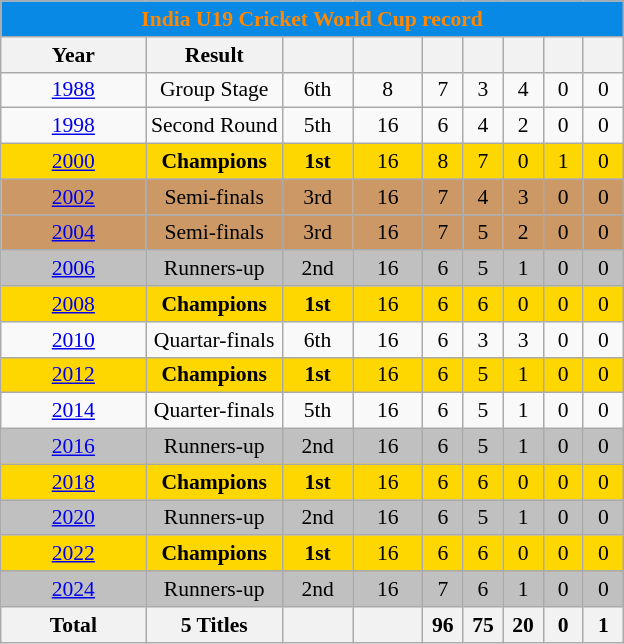<table class="wikitable" style="font-size:90%; text-align:center;">
<tr>
<th style="background:#0889e6; color:#FF8800; text-align:center;" colspan=9>India U19 Cricket World Cup record</th>
</tr>
<tr>
<th width="90">Year</th>
<th>Result</th>
<th width="40"></th>
<th width="40"></th>
<th width="20"></th>
<th width="20"></th>
<th width="20"></th>
<th width="20"></th>
<th width="20"></th>
</tr>
<tr>
<td> <a href='#'>1988</a></td>
<td>Group Stage</td>
<td>6th</td>
<td>8</td>
<td>7</td>
<td>3</td>
<td>4</td>
<td>0</td>
<td>0</td>
</tr>
<tr>
<td> <a href='#'>1998</a></td>
<td>Second Round</td>
<td>5th</td>
<td>16</td>
<td>6</td>
<td>4</td>
<td>2</td>
<td>0</td>
<td>0</td>
</tr>
<tr bgcolor=gold>
<td> <a href='#'>2000</a></td>
<td><strong>Champions</strong></td>
<td><strong>1st</strong></td>
<td>16</td>
<td>8</td>
<td>7</td>
<td>0</td>
<td>1</td>
<td>0</td>
</tr>
<tr |- bgcolor=cc9966>
<td> <a href='#'>2002</a></td>
<td>Semi-finals</td>
<td>3rd</td>
<td>16</td>
<td>7</td>
<td>4</td>
<td>3</td>
<td>0</td>
<td>0</td>
</tr>
<tr bgcolor=cc9966>
<td> <a href='#'>2004</a></td>
<td>Semi-finals</td>
<td>3rd</td>
<td>16</td>
<td>7</td>
<td>5</td>
<td>2</td>
<td>0</td>
<td>0</td>
</tr>
<tr bgcolor=silver>
<td> <a href='#'>2006</a></td>
<td>Runners-up</td>
<td>2nd</td>
<td>16</td>
<td>6</td>
<td>5</td>
<td>1</td>
<td>0</td>
<td>0</td>
</tr>
<tr bgcolor=gold>
<td> <a href='#'>2008</a></td>
<td><strong>Champions</strong></td>
<td><strong>1st</strong></td>
<td>16</td>
<td>6</td>
<td>6</td>
<td>0</td>
<td>0</td>
<td>0</td>
</tr>
<tr>
<td> <a href='#'>2010</a></td>
<td>Quartar-finals</td>
<td>6th</td>
<td>16</td>
<td>6</td>
<td>3</td>
<td>3</td>
<td>0</td>
<td>0</td>
</tr>
<tr bgcolor=gold>
<td> <a href='#'>2012</a></td>
<td><strong>Champions</strong></td>
<td><strong>1st</strong></td>
<td>16</td>
<td>6</td>
<td>5</td>
<td>1</td>
<td>0</td>
<td>0</td>
</tr>
<tr>
<td> <a href='#'>2014</a></td>
<td>Quarter-finals</td>
<td>5th</td>
<td>16</td>
<td>6</td>
<td>5</td>
<td>1</td>
<td>0</td>
<td>0</td>
</tr>
<tr bgcolor=silver>
<td> <a href='#'>2016</a></td>
<td>Runners-up</td>
<td>2nd</td>
<td>16</td>
<td>6</td>
<td>5</td>
<td>1</td>
<td>0</td>
<td>0</td>
</tr>
<tr bgcolor=gold>
<td> <a href='#'>2018</a></td>
<td><strong>Champions</strong></td>
<td><strong>1st</strong></td>
<td>16</td>
<td>6</td>
<td>6</td>
<td>0</td>
<td>0</td>
<td>0</td>
</tr>
<tr |- bgcolor=silver>
<td> <a href='#'>2020</a></td>
<td>Runners-up</td>
<td>2nd</td>
<td>16</td>
<td>6</td>
<td>5</td>
<td>1</td>
<td>0</td>
<td>0</td>
</tr>
<tr bgcolor=gold>
<td> <a href='#'>2022</a></td>
<td><strong>Champions</strong></td>
<td><strong>1st</strong></td>
<td>16</td>
<td>6</td>
<td>6</td>
<td>0</td>
<td>0</td>
<td>0</td>
</tr>
<tr>
</tr>
<tr bgcolor=silver>
<td> <a href='#'>2024</a></td>
<td>Runners-up</td>
<td>2nd</td>
<td>16</td>
<td>7</td>
<td>6</td>
<td>1</td>
<td>0</td>
<td>0</td>
</tr>
<tr>
<th>Total</th>
<th><strong>5 Titles</strong></th>
<th></th>
<th></th>
<th>96</th>
<th>75</th>
<th>20</th>
<th>0</th>
<th>1</th>
</tr>
</table>
